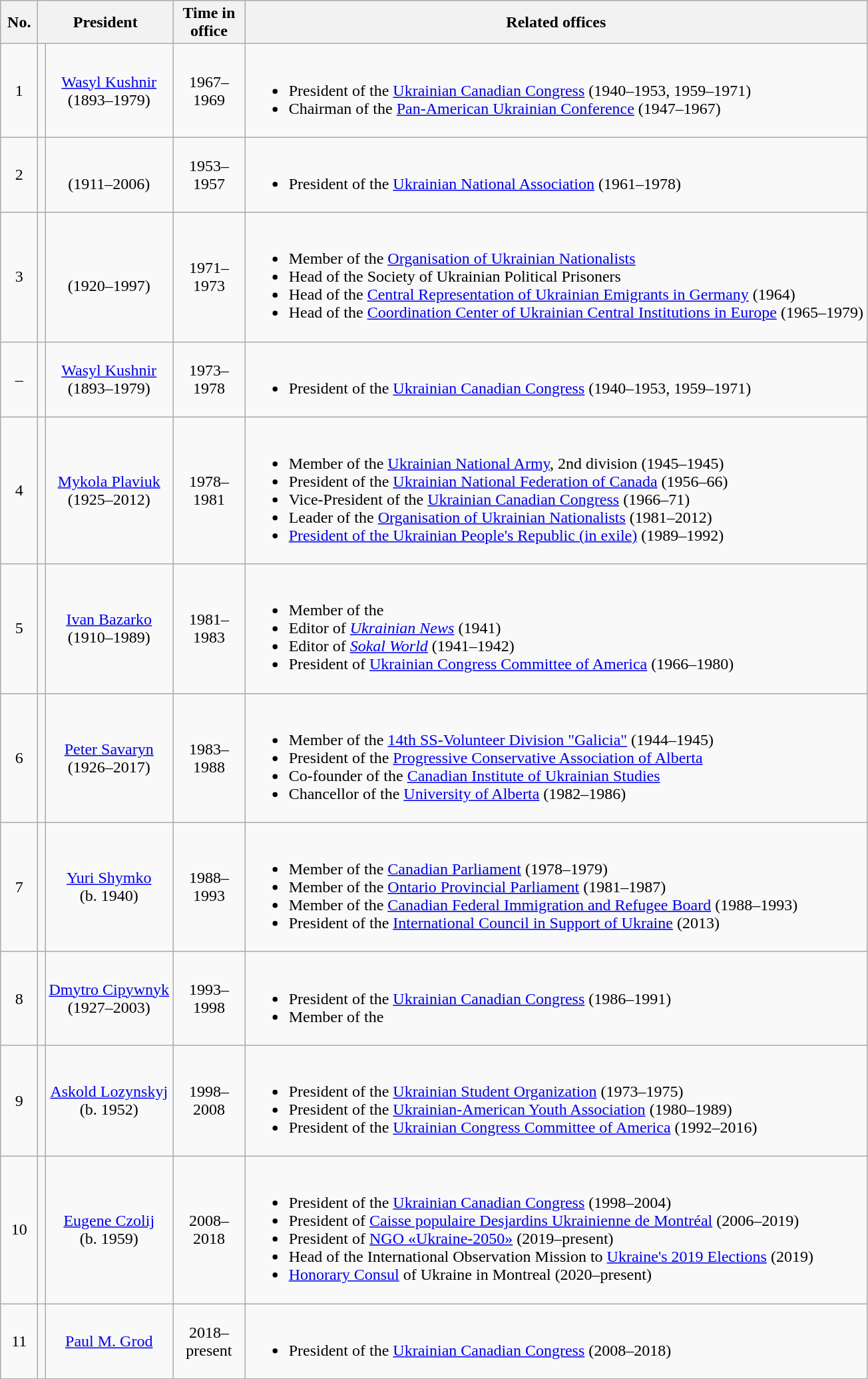<table class="wikitable" style="text-align:center">
<tr>
<th width="30">No.</th>
<th colspan="2">President</th>
<th>Time in office</th>
<th>Related offices</th>
</tr>
<tr>
<td>1</td>
<td></td>
<td><a href='#'>Wasyl Kushnir</a><br>(1893–1979)</td>
<td width="65">1967–1969</td>
<td style="text-align:left"><br><ul><li>President of the <a href='#'>Ukrainian Canadian Congress</a> (1940–1953, 1959–1971)</li><li>Chairman of the <a href='#'>Pan-American Ukrainian Conference</a> (1947–1967)</li></ul></td>
</tr>
<tr>
<td>2</td>
<td></td>
<td><br>(1911–2006)</td>
<td>1953–1957</td>
<td style="text-align:left"><br><ul><li>President of the <a href='#'>Ukrainian National Association</a> (1961–1978)</li></ul></td>
</tr>
<tr>
<td>3</td>
<td></td>
<td><br>(1920–1997)</td>
<td>1971–1973</td>
<td style="text-align:left"><br><ul><li>Member of the <a href='#'>Organisation of Ukrainian Nationalists</a></li><li>Head of the Society of Ukrainian Political Prisoners</li><li>Head of the <a href='#'>Central Representation of Ukrainian Emigrants in Germany</a> (1964)</li><li>Head of the <a href='#'>Coordination Center of Ukrainian Central Institutions in Europe</a> (1965–1979)</li></ul></td>
</tr>
<tr>
<td>–</td>
<td></td>
<td><a href='#'>Wasyl Kushnir</a><br>(1893–1979)</td>
<td>1973–1978</td>
<td style="text-align:left"><br><ul><li>President of the <a href='#'>Ukrainian Canadian Congress</a> (1940–1953, 1959–1971)</li></ul></td>
</tr>
<tr>
<td>4</td>
<td></td>
<td><a href='#'>Mykola Plaviuk</a><br>(1925–2012)</td>
<td>1978–1981</td>
<td style="text-align:left"><br><ul><li>Member of the <a href='#'>Ukrainian National Army</a>, 2nd division (1945–1945)</li><li>President of the <a href='#'>Ukrainian National Federation of Canada</a> (1956–66)</li><li>Vice-President of the <a href='#'>Ukrainian Canadian Congress</a> (1966–71)</li><li>Leader of the <a href='#'>Organisation of Ukrainian Nationalists</a> (1981–2012)</li><li><a href='#'>President of the Ukrainian People's Republic (in exile)</a> (1989–1992)</li></ul></td>
</tr>
<tr>
<td>5</td>
<td></td>
<td><a href='#'>Ivan Bazarko</a><br>(1910–1989)</td>
<td>1981–1983</td>
<td style="text-align:left"><br><ul><li>Member of the </li><li>Editor of <em><a href='#'>Ukrainian News</a></em> (1941)</li><li>Editor of <em><a href='#'>Sokal World</a></em> (1941–1942)</li><li>President of <a href='#'>Ukrainian Congress Committee of America</a> (1966–1980)</li></ul></td>
</tr>
<tr>
<td>6</td>
<td></td>
<td><a href='#'>Peter Savaryn</a><br>(1926–2017)</td>
<td>1983–1988</td>
<td style="text-align:left"><br><ul><li>Member of the <a href='#'>14th SS-Volunteer Division "Galicia"</a> (1944–1945)</li><li>President of the <a href='#'>Progressive Conservative Association of Alberta</a></li><li>Co-founder of the <a href='#'>Canadian Institute of Ukrainian Studies</a></li><li>Chancellor of the <a href='#'>University of Alberta</a> (1982–1986)</li></ul></td>
</tr>
<tr>
<td>7</td>
<td></td>
<td><a href='#'>Yuri Shymko</a><br>(b. 1940)</td>
<td>1988–1993</td>
<td style="text-align:left"><br><ul><li>Member of the <a href='#'>Canadian Parliament</a> (1978–1979)</li><li>Member of the <a href='#'>Ontario Provincial Parliament</a> (1981–1987)</li><li>Member of the <a href='#'>Canadian Federal Immigration and Refugee Board</a> (1988–1993)</li><li>President of the <a href='#'>International Council in Support of Ukraine</a> (2013)</li></ul></td>
</tr>
<tr>
<td>8</td>
<td></td>
<td><a href='#'>Dmytro Cipywnyk</a><br>(1927–2003)</td>
<td>1993–1998</td>
<td style="text-align:left"><br><ul><li>President of the <a href='#'>Ukrainian Canadian Congress</a> (1986–1991)</li><li>Member of the </li></ul></td>
</tr>
<tr>
<td>9</td>
<td></td>
<td><a href='#'>Askold Lozynskyj</a><br>(b. 1952)</td>
<td>1998–2008</td>
<td style="text-align:left"><br><ul><li>President of the <a href='#'>Ukrainian Student Organization</a> (1973–1975)</li><li>President of the <a href='#'>Ukrainian-American Youth Association</a> (1980–1989)</li><li>President of the <a href='#'>Ukrainian Congress Committee of America</a> (1992–2016)</li></ul></td>
</tr>
<tr>
<td>10</td>
<td></td>
<td><a href='#'>Eugene Czolij</a><br>(b. 1959)</td>
<td>2008–2018</td>
<td style="text-align:left"><br><ul><li>President of the <a href='#'>Ukrainian Canadian Congress</a> (1998–2004)</li><li>President of <a href='#'>Caisse populaire Desjardins Ukrainienne de Montréal</a> (2006–2019)</li><li>President of <a href='#'>NGO «Ukraine-2050»</a> (2019–present)</li><li>Head of the International Observation Mission to <a href='#'>Ukraine's 2019 Elections</a> (2019)</li><li><a href='#'>Honorary Consul</a> of Ukraine in Montreal (2020–present)</li></ul></td>
</tr>
<tr>
<td>11</td>
<td></td>
<td><a href='#'>Paul M. Grod</a></td>
<td>2018–present</td>
<td style="text-align:left"><br><ul><li>President of the <a href='#'>Ukrainian Canadian Congress</a> (2008–2018)</li></ul></td>
</tr>
</table>
